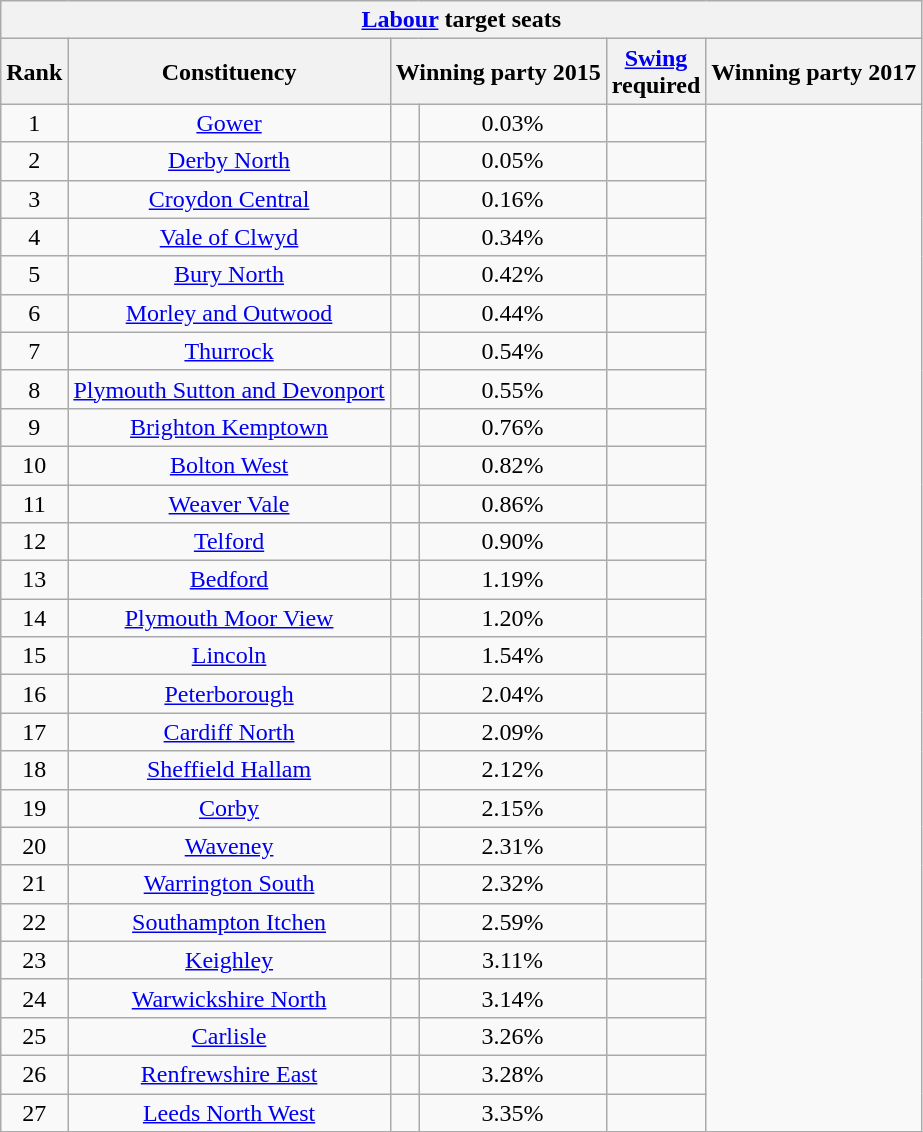<table class="wikitable plainrowheaders sortable" style="text-align:center">
<tr>
<th colspan=7><a href='#'>Labour</a> target seats</th>
</tr>
<tr>
<th>Rank</th>
<th>Constituency</th>
<th colspan=2>Winning party 2015</th>
<th><a href='#'>Swing</a><br>required</th>
<th colspan=2>Winning party 2017</th>
</tr>
<tr>
<td>1</td>
<td><a href='#'>Gower</a></td>
<td></td>
<td>0.03%</td>
<td></td>
</tr>
<tr>
<td>2</td>
<td><a href='#'>Derby North</a></td>
<td></td>
<td>0.05%</td>
<td></td>
</tr>
<tr>
<td>3</td>
<td><a href='#'>Croydon Central</a></td>
<td></td>
<td>0.16%</td>
<td></td>
</tr>
<tr>
<td>4</td>
<td><a href='#'>Vale of Clwyd</a></td>
<td></td>
<td>0.34%</td>
<td></td>
</tr>
<tr>
<td>5</td>
<td><a href='#'>Bury North</a></td>
<td></td>
<td>0.42%</td>
<td></td>
</tr>
<tr>
<td>6</td>
<td><a href='#'>Morley and Outwood</a></td>
<td></td>
<td>0.44%</td>
<td></td>
</tr>
<tr>
<td>7</td>
<td><a href='#'>Thurrock</a></td>
<td></td>
<td>0.54%</td>
<td></td>
</tr>
<tr>
<td>8</td>
<td><a href='#'>Plymouth Sutton and Devonport</a></td>
<td></td>
<td>0.55%</td>
<td></td>
</tr>
<tr>
<td>9</td>
<td><a href='#'>Brighton Kemptown</a></td>
<td></td>
<td>0.76%</td>
<td></td>
</tr>
<tr>
<td>10</td>
<td><a href='#'>Bolton West</a></td>
<td></td>
<td>0.82%</td>
<td></td>
</tr>
<tr>
<td>11</td>
<td><a href='#'>Weaver Vale</a></td>
<td></td>
<td>0.86%</td>
<td></td>
</tr>
<tr>
<td>12</td>
<td><a href='#'>Telford</a></td>
<td></td>
<td>0.90%</td>
<td></td>
</tr>
<tr>
<td>13</td>
<td><a href='#'>Bedford</a></td>
<td></td>
<td>1.19%</td>
<td></td>
</tr>
<tr>
<td>14</td>
<td><a href='#'>Plymouth Moor View</a></td>
<td></td>
<td>1.20%</td>
<td></td>
</tr>
<tr>
<td>15</td>
<td><a href='#'>Lincoln</a></td>
<td></td>
<td>1.54%</td>
<td></td>
</tr>
<tr>
<td>16</td>
<td><a href='#'>Peterborough</a></td>
<td></td>
<td>2.04%</td>
<td></td>
</tr>
<tr>
<td>17</td>
<td><a href='#'>Cardiff North</a></td>
<td></td>
<td>2.09%</td>
<td></td>
</tr>
<tr>
<td>18</td>
<td><a href='#'>Sheffield Hallam</a></td>
<td></td>
<td>2.12%</td>
<td></td>
</tr>
<tr>
<td>19</td>
<td><a href='#'>Corby</a></td>
<td></td>
<td>2.15%</td>
<td></td>
</tr>
<tr>
<td>20</td>
<td><a href='#'>Waveney</a></td>
<td></td>
<td>2.31%</td>
<td></td>
</tr>
<tr>
<td>21</td>
<td><a href='#'>Warrington South</a></td>
<td></td>
<td>2.32%</td>
<td></td>
</tr>
<tr>
<td>22</td>
<td><a href='#'>Southampton Itchen</a></td>
<td></td>
<td>2.59%</td>
<td></td>
</tr>
<tr>
<td>23</td>
<td><a href='#'>Keighley</a></td>
<td></td>
<td>3.11%</td>
<td></td>
</tr>
<tr>
<td>24</td>
<td><a href='#'>Warwickshire North</a></td>
<td></td>
<td>3.14%</td>
<td></td>
</tr>
<tr>
<td>25</td>
<td><a href='#'>Carlisle</a></td>
<td></td>
<td>3.26%</td>
<td></td>
</tr>
<tr>
<td>26</td>
<td><a href='#'>Renfrewshire East</a></td>
<td></td>
<td>3.28%</td>
<td></td>
</tr>
<tr>
<td>27</td>
<td><a href='#'>Leeds North West</a></td>
<td></td>
<td>3.35%</td>
<td></td>
</tr>
</table>
